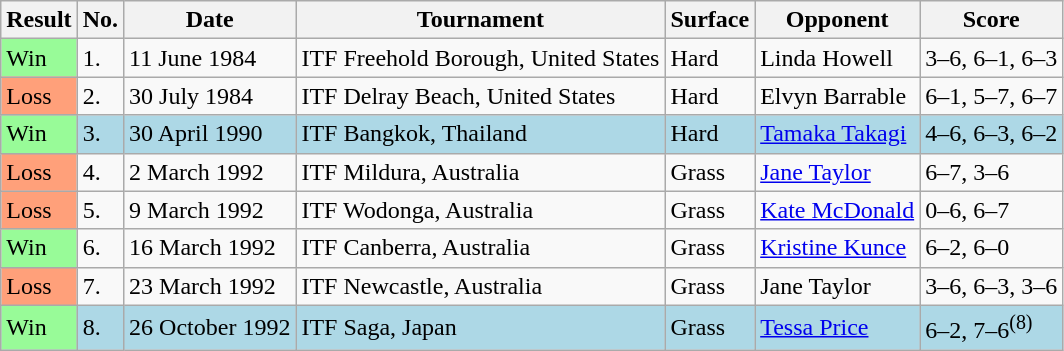<table class="sortable wikitable">
<tr>
<th>Result</th>
<th>No.</th>
<th>Date</th>
<th>Tournament</th>
<th>Surface</th>
<th>Opponent</th>
<th class="unsortable">Score</th>
</tr>
<tr>
<td style="background:#98fb98;">Win</td>
<td>1.</td>
<td>11 June 1984</td>
<td>ITF Freehold Borough, United States</td>
<td>Hard</td>
<td> Linda Howell</td>
<td>3–6, 6–1, 6–3</td>
</tr>
<tr>
<td style="background:#ffa07a;">Loss</td>
<td>2.</td>
<td>30 July 1984</td>
<td>ITF Delray Beach, United States</td>
<td>Hard</td>
<td> Elvyn Barrable</td>
<td>6–1, 5–7, 6–7</td>
</tr>
<tr style="background:lightblue;">
<td style="background:#98fb98;">Win</td>
<td>3.</td>
<td>30 April 1990</td>
<td>ITF Bangkok, Thailand</td>
<td>Hard</td>
<td> <a href='#'>Tamaka Takagi</a></td>
<td>4–6, 6–3, 6–2</td>
</tr>
<tr>
<td style="background:#ffa07a;">Loss</td>
<td>4.</td>
<td>2 March 1992</td>
<td>ITF Mildura, Australia</td>
<td>Grass</td>
<td> <a href='#'>Jane Taylor</a></td>
<td>6–7, 3–6</td>
</tr>
<tr>
<td style="background:#ffa07a;">Loss</td>
<td>5.</td>
<td>9 March 1992</td>
<td>ITF Wodonga, Australia</td>
<td>Grass</td>
<td> <a href='#'>Kate McDonald</a></td>
<td>0–6, 6–7</td>
</tr>
<tr>
<td style="background:#98fb98;">Win</td>
<td>6.</td>
<td>16 March 1992</td>
<td>ITF Canberra, Australia</td>
<td>Grass</td>
<td> <a href='#'>Kristine Kunce</a></td>
<td>6–2, 6–0</td>
</tr>
<tr>
<td style="background:#ffa07a;">Loss</td>
<td>7.</td>
<td>23 March 1992</td>
<td>ITF Newcastle, Australia</td>
<td>Grass</td>
<td> Jane Taylor</td>
<td>3–6, 6–3, 3–6</td>
</tr>
<tr style="background:lightblue;">
<td style="background:#98fb98;">Win</td>
<td>8.</td>
<td>26 October 1992</td>
<td>ITF Saga, Japan</td>
<td>Grass</td>
<td> <a href='#'>Tessa Price</a></td>
<td>6–2, 7–6<sup>(8)</sup></td>
</tr>
</table>
